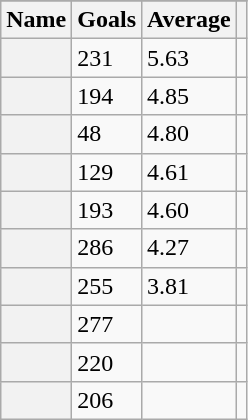<table class="wikitable sortable plainrowheaders static-row-numbers">
<tr>
</tr>
<tr>
<th scope="col">Name</th>
<th scope="col">Goals</th>
<th scope="col">Average</th>
<th scope="col"></th>
</tr>
<tr>
<th scope="row"></th>
<td>231</td>
<td>5.63</td>
<td></td>
</tr>
<tr>
<th scope="row"></th>
<td>194</td>
<td>4.85</td>
<td></td>
</tr>
<tr>
<th scope="row"></th>
<td>48</td>
<td>4.80</td>
<td></td>
</tr>
<tr>
<th scope="row"></th>
<td>129</td>
<td>4.61</td>
<td></td>
</tr>
<tr>
<th scope="row"></th>
<td>193</td>
<td>4.60</td>
<td></td>
</tr>
<tr>
<th scope="row"></th>
<td>286</td>
<td>4.27</td>
<td></td>
</tr>
<tr>
<th scope="row"></th>
<td>255</td>
<td>3.81</td>
<td></td>
</tr>
<tr>
<th scope="row"></th>
<td>277</td>
<td></td>
<td></td>
</tr>
<tr>
<th scope="row"></th>
<td>220</td>
<td></td>
<td></td>
</tr>
<tr>
<th scope="row"></th>
<td>206</td>
<td></td>
<td></td>
</tr>
</table>
